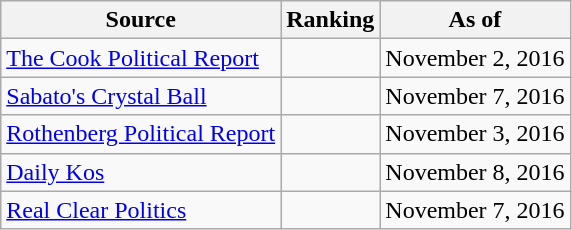<table class="wikitable" style="text-align:center">
<tr>
<th>Source</th>
<th>Ranking</th>
<th>As of</th>
</tr>
<tr>
<td align=left><a href='#'>The Cook Political Report</a></td>
<td></td>
<td>November 2, 2016</td>
</tr>
<tr>
<td align=left><a href='#'>Sabato's Crystal Ball</a></td>
<td></td>
<td>November 7, 2016</td>
</tr>
<tr>
<td align=left><a href='#'>Rothenberg Political Report</a></td>
<td></td>
<td>November 3, 2016</td>
</tr>
<tr>
<td align=left><a href='#'>Daily Kos</a></td>
<td></td>
<td>November 8, 2016</td>
</tr>
<tr>
<td align=left><a href='#'>Real Clear Politics</a></td>
<td></td>
<td>November 7, 2016</td>
</tr>
</table>
